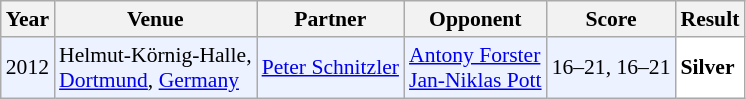<table class="sortable wikitable" style="font-size: 90%;">
<tr>
<th>Year</th>
<th>Venue</th>
<th>Partner</th>
<th>Opponent</th>
<th>Score</th>
<th>Result</th>
</tr>
<tr style="background:#ECF2FF">
<td align="center">2012</td>
<td align="left">Helmut-Körnig-Halle,<br><a href='#'>Dortmund</a>, <a href='#'>Germany</a></td>
<td> <a href='#'>Peter Schnitzler</a></td>
<td align="left"> <a href='#'>Antony Forster</a><br> <a href='#'>Jan-Niklas Pott</a></td>
<td align="left">16–21, 16–21</td>
<td style="text-align:left; background:white"> <strong>Silver</strong></td>
</tr>
</table>
